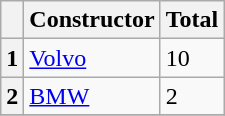<table class="wikitable" style="font-size:100%;">
<tr>
<th></th>
<th>Constructor</th>
<th>Total</th>
</tr>
<tr>
<th>1</th>
<td> <a href='#'>Volvo</a></td>
<td>10</td>
</tr>
<tr>
<th>2</th>
<td> <a href='#'>BMW</a></td>
<td>2</td>
</tr>
<tr>
</tr>
</table>
